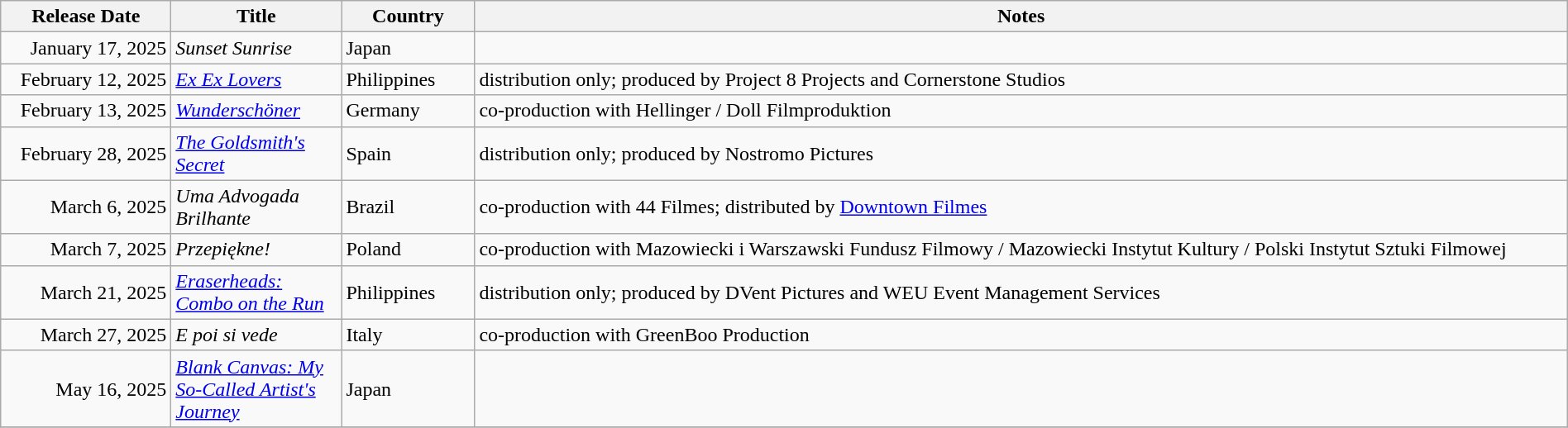<table class="wikitable sortable" style="width:100%;">
<tr>
<th scope="col" style=width:130px;">Release Date</th>
<th scope="col" style=width:130px;">Title</th>
<th scope="col" style=width:100px;">Country</th>
<th>Notes</th>
</tr>
<tr>
<td style="text-align:right;">January 17, 2025</td>
<td><em>Sunset Sunrise</em></td>
<td>Japan</td>
<td></td>
</tr>
<tr>
<td style="text-align:right;">February 12, 2025</td>
<td><em><a href='#'>Ex Ex Lovers</a></em></td>
<td>Philippines</td>
<td>distribution only; produced by Project 8 Projects and Cornerstone Studios</td>
</tr>
<tr>
<td style="text-align:right;">February 13, 2025</td>
<td><em><a href='#'>Wunderschöner</a></em></td>
<td>Germany</td>
<td>co-production with Hellinger / Doll Filmproduktion</td>
</tr>
<tr>
<td style="text-align:right;">February 28, 2025</td>
<td><em><a href='#'>The Goldsmith's Secret</a></em></td>
<td>Spain</td>
<td>distribution only; produced by Nostromo Pictures</td>
</tr>
<tr>
<td style="text-align:right;">March 6, 2025</td>
<td><em>Uma Advogada Brilhante</em></td>
<td>Brazil</td>
<td>co-production with 44 Filmes; distributed by <a href='#'>Downtown Filmes</a></td>
</tr>
<tr>
<td style="text-align:right;">March 7, 2025</td>
<td><em>Przepiękne!</em></td>
<td>Poland</td>
<td>co-production with Mazowiecki i Warszawski Fundusz Filmowy / Mazowiecki Instytut Kultury / Polski Instytut Sztuki Filmowej</td>
</tr>
<tr>
<td style="text-align:right;">March 21, 2025</td>
<td><em><a href='#'>Eraserheads: Combo on the Run</a></em></td>
<td>Philippines</td>
<td>distribution only; produced by DVent Pictures and WEU Event Management Services</td>
</tr>
<tr>
<td style="text-align:right;">March 27, 2025</td>
<td><em>E poi si vede</em></td>
<td>Italy</td>
<td>co-production with GreenBoo Production</td>
</tr>
<tr>
<td style="text-align: right;">May 16, 2025</td>
<td><em><a href='#'>Blank Canvas: My So-Called Artist's Journey</a></em></td>
<td>Japan</td>
<td></td>
</tr>
<tr>
</tr>
</table>
